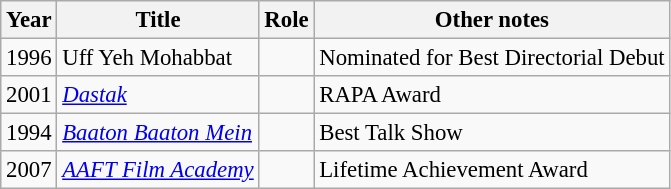<table class="wikitable" style="font-size: 95%;">
<tr>
<th>Year</th>
<th>Title</th>
<th>Role</th>
<th>Other notes</th>
</tr>
<tr>
<td>1996</td>
<td>Uff Yeh Mohabbat</td>
<td></td>
<td>Nominated for Best Directorial Debut</td>
</tr>
<tr>
<td>2001</td>
<td><em><a href='#'>Dastak</a></em></td>
<td></td>
<td>RAPA Award</td>
</tr>
<tr>
<td>1994</td>
<td><em><a href='#'>Baaton Baaton Mein</a></em></td>
<td></td>
<td>Best Talk Show</td>
</tr>
<tr>
<td>2007</td>
<td><em><a href='#'>AAFT Film Academy</a></em></td>
<td></td>
<td>Lifetime Achievement Award</td>
</tr>
</table>
